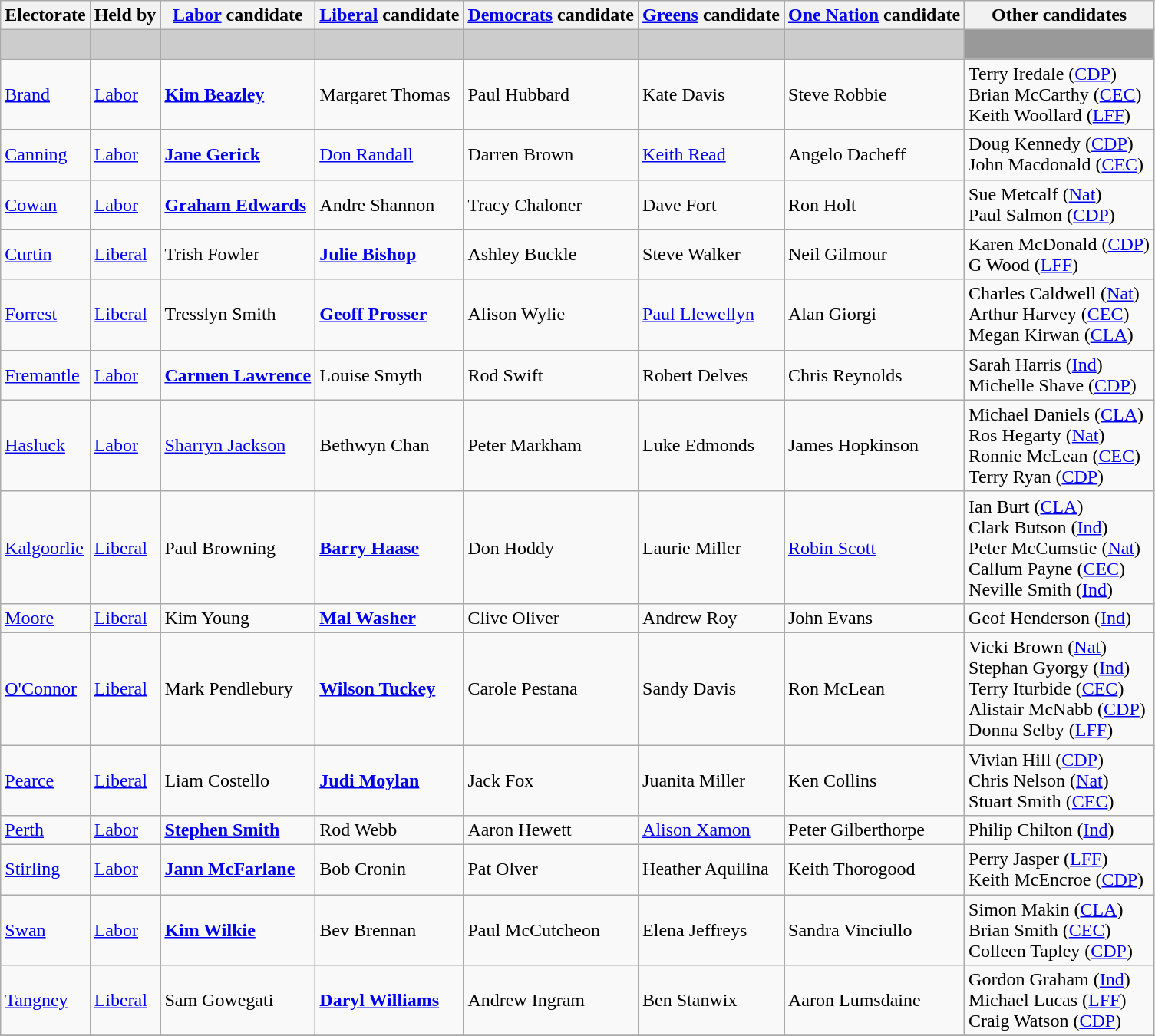<table class="wikitable">
<tr>
<th>Electorate</th>
<th>Held by</th>
<th><a href='#'>Labor</a> candidate</th>
<th><a href='#'>Liberal</a> candidate</th>
<th><a href='#'>Democrats</a> candidate</th>
<th><a href='#'>Greens</a> candidate</th>
<th><a href='#'>One Nation</a> candidate</th>
<th>Other candidates</th>
</tr>
<tr bgcolor="#cccccc">
<td></td>
<td></td>
<td></td>
<td></td>
<td></td>
<td></td>
<td></td>
<td bgcolor="#999999"> </td>
</tr>
<tr>
<td><a href='#'>Brand</a></td>
<td><a href='#'>Labor</a></td>
<td><strong><a href='#'>Kim Beazley</a></strong></td>
<td>Margaret Thomas</td>
<td>Paul Hubbard</td>
<td>Kate Davis</td>
<td>Steve Robbie</td>
<td>Terry Iredale (<a href='#'>CDP</a>)<br>Brian McCarthy (<a href='#'>CEC</a>)<br>Keith Woollard (<a href='#'>LFF</a>)</td>
</tr>
<tr>
<td><a href='#'>Canning</a></td>
<td><a href='#'>Labor</a></td>
<td><strong><a href='#'>Jane Gerick</a></strong></td>
<td><a href='#'>Don Randall</a></td>
<td>Darren Brown</td>
<td><a href='#'>Keith Read</a></td>
<td>Angelo Dacheff</td>
<td>Doug Kennedy (<a href='#'>CDP</a>)<br>John Macdonald (<a href='#'>CEC</a>)</td>
</tr>
<tr>
<td><a href='#'>Cowan</a></td>
<td><a href='#'>Labor</a></td>
<td><strong><a href='#'>Graham Edwards</a></strong></td>
<td>Andre Shannon</td>
<td>Tracy Chaloner</td>
<td>Dave Fort</td>
<td>Ron Holt</td>
<td>Sue Metcalf (<a href='#'>Nat</a>)<br>Paul Salmon (<a href='#'>CDP</a>)</td>
</tr>
<tr>
<td><a href='#'>Curtin</a></td>
<td><a href='#'>Liberal</a></td>
<td>Trish Fowler</td>
<td><strong><a href='#'>Julie Bishop</a></strong></td>
<td>Ashley Buckle</td>
<td>Steve Walker</td>
<td>Neil Gilmour</td>
<td>Karen McDonald (<a href='#'>CDP</a>)<br>G Wood (<a href='#'>LFF</a>)</td>
</tr>
<tr>
<td><a href='#'>Forrest</a></td>
<td><a href='#'>Liberal</a></td>
<td>Tresslyn Smith</td>
<td><strong><a href='#'>Geoff Prosser</a></strong></td>
<td>Alison Wylie</td>
<td><a href='#'>Paul Llewellyn</a></td>
<td>Alan Giorgi</td>
<td>Charles Caldwell (<a href='#'>Nat</a>)<br>Arthur Harvey (<a href='#'>CEC</a>)<br>Megan Kirwan (<a href='#'>CLA</a>)</td>
</tr>
<tr>
<td><a href='#'>Fremantle</a></td>
<td><a href='#'>Labor</a></td>
<td><strong><a href='#'>Carmen Lawrence</a></strong></td>
<td>Louise Smyth</td>
<td>Rod Swift</td>
<td>Robert Delves</td>
<td>Chris Reynolds</td>
<td>Sarah Harris (<a href='#'>Ind</a>)<br>Michelle Shave (<a href='#'>CDP</a>)</td>
</tr>
<tr>
<td><a href='#'>Hasluck</a></td>
<td><a href='#'>Labor</a></td>
<td><a href='#'>Sharryn Jackson</a></td>
<td>Bethwyn Chan</td>
<td>Peter Markham</td>
<td>Luke Edmonds</td>
<td>James Hopkinson</td>
<td>Michael Daniels (<a href='#'>CLA</a>)<br>Ros Hegarty (<a href='#'>Nat</a>)<br>Ronnie McLean (<a href='#'>CEC</a>)<br>Terry Ryan (<a href='#'>CDP</a>)</td>
</tr>
<tr>
<td><a href='#'>Kalgoorlie</a></td>
<td><a href='#'>Liberal</a></td>
<td>Paul Browning</td>
<td><strong><a href='#'>Barry Haase</a></strong></td>
<td>Don Hoddy</td>
<td>Laurie Miller</td>
<td><a href='#'>Robin Scott</a></td>
<td>Ian Burt (<a href='#'>CLA</a>)<br>Clark Butson (<a href='#'>Ind</a>)<br>Peter McCumstie (<a href='#'>Nat</a>)<br>Callum Payne (<a href='#'>CEC</a>)<br>Neville Smith (<a href='#'>Ind</a>)</td>
</tr>
<tr>
<td><a href='#'>Moore</a></td>
<td><a href='#'>Liberal</a></td>
<td>Kim Young</td>
<td><strong><a href='#'>Mal Washer</a></strong></td>
<td>Clive Oliver</td>
<td>Andrew Roy</td>
<td>John Evans</td>
<td>Geof Henderson (<a href='#'>Ind</a>)</td>
</tr>
<tr>
<td><a href='#'>O'Connor</a></td>
<td><a href='#'>Liberal</a></td>
<td>Mark Pendlebury</td>
<td><strong><a href='#'>Wilson Tuckey</a></strong></td>
<td>Carole Pestana</td>
<td>Sandy Davis</td>
<td>Ron McLean</td>
<td>Vicki Brown (<a href='#'>Nat</a>)<br>Stephan Gyorgy (<a href='#'>Ind</a>)<br>Terry Iturbide (<a href='#'>CEC</a>)<br>Alistair McNabb (<a href='#'>CDP</a>)<br>Donna Selby (<a href='#'>LFF</a>)</td>
</tr>
<tr>
<td><a href='#'>Pearce</a></td>
<td><a href='#'>Liberal</a></td>
<td>Liam Costello</td>
<td><strong><a href='#'>Judi Moylan</a></strong></td>
<td>Jack Fox</td>
<td>Juanita Miller</td>
<td>Ken Collins</td>
<td>Vivian Hill (<a href='#'>CDP</a>)<br>Chris Nelson (<a href='#'>Nat</a>)<br>Stuart Smith (<a href='#'>CEC</a>)</td>
</tr>
<tr>
<td><a href='#'>Perth</a></td>
<td><a href='#'>Labor</a></td>
<td><strong><a href='#'>Stephen Smith</a></strong></td>
<td>Rod Webb</td>
<td>Aaron Hewett</td>
<td><a href='#'>Alison Xamon</a></td>
<td>Peter Gilberthorpe</td>
<td>Philip Chilton (<a href='#'>Ind</a>)</td>
</tr>
<tr>
<td><a href='#'>Stirling</a></td>
<td><a href='#'>Labor</a></td>
<td><strong><a href='#'>Jann McFarlane</a></strong></td>
<td>Bob Cronin</td>
<td>Pat Olver</td>
<td>Heather Aquilina</td>
<td>Keith Thorogood</td>
<td>Perry Jasper (<a href='#'>LFF</a>)<br>Keith McEncroe (<a href='#'>CDP</a>)</td>
</tr>
<tr>
<td><a href='#'>Swan</a></td>
<td><a href='#'>Labor</a></td>
<td><strong><a href='#'>Kim Wilkie</a></strong></td>
<td>Bev Brennan</td>
<td>Paul McCutcheon</td>
<td>Elena Jeffreys</td>
<td>Sandra Vinciullo</td>
<td>Simon Makin (<a href='#'>CLA</a>)<br>Brian Smith (<a href='#'>CEC</a>)<br>Colleen Tapley (<a href='#'>CDP</a>)</td>
</tr>
<tr>
<td><a href='#'>Tangney</a></td>
<td><a href='#'>Liberal</a></td>
<td>Sam Gowegati</td>
<td><strong><a href='#'>Daryl Williams</a></strong></td>
<td>Andrew Ingram</td>
<td>Ben Stanwix</td>
<td>Aaron Lumsdaine</td>
<td>Gordon Graham (<a href='#'>Ind</a>)<br>Michael Lucas (<a href='#'>LFF</a>)<br>Craig Watson (<a href='#'>CDP</a>)</td>
</tr>
<tr>
</tr>
</table>
